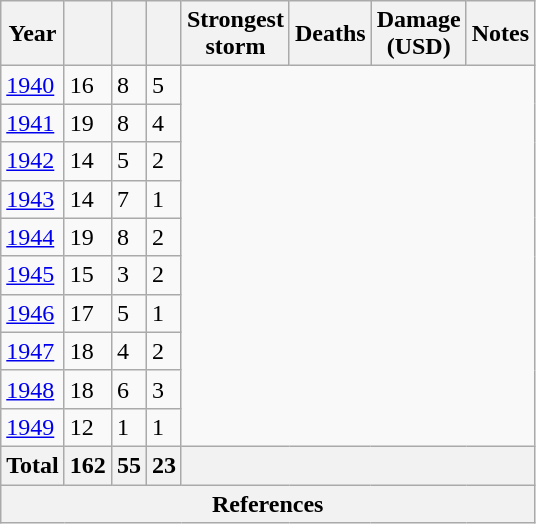<table class="wikitable sortable">
<tr>
<th>Year</th>
<th></th>
<th></th>
<th></th>
<th>Strongest<br>storm</th>
<th>Deaths</th>
<th>Damage<br>(USD)</th>
<th>Notes</th>
</tr>
<tr>
<td><a href='#'>1940</a></td>
<td>16</td>
<td>8</td>
<td>5</td>
</tr>
<tr>
<td><a href='#'>1941</a></td>
<td>19</td>
<td>8</td>
<td>4</td>
</tr>
<tr>
<td><a href='#'>1942</a></td>
<td>14</td>
<td>5</td>
<td>2</td>
</tr>
<tr>
<td><a href='#'>1943</a></td>
<td>14</td>
<td>7</td>
<td>1</td>
</tr>
<tr>
<td><a href='#'>1944</a></td>
<td>19</td>
<td>8</td>
<td>2</td>
</tr>
<tr>
<td><a href='#'>1945</a></td>
<td>15</td>
<td>3</td>
<td>2</td>
</tr>
<tr>
<td><a href='#'>1946</a></td>
<td>17</td>
<td>5</td>
<td>1</td>
</tr>
<tr>
<td><a href='#'>1947</a></td>
<td>18</td>
<td>4</td>
<td>2</td>
</tr>
<tr>
<td><a href='#'>1948</a></td>
<td>18</td>
<td>6</td>
<td>3</td>
</tr>
<tr>
<td><a href='#'>1949</a></td>
<td>12</td>
<td>1</td>
<td>1</td>
</tr>
<tr>
<th>Total</th>
<th>162</th>
<th>55</th>
<th>23</th>
<th colspan="4"></th>
</tr>
<tr class="unsortable">
<th colspan="8">References</th>
</tr>
</table>
